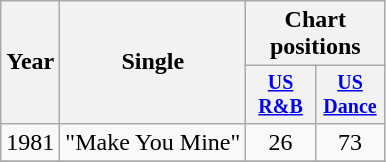<table class="wikitable" style="text-align:center;">
<tr>
<th rowspan="2">Year</th>
<th rowspan="2">Single</th>
<th colspan="2">Chart positions</th>
</tr>
<tr style="font-size:smaller;">
<th width="40"><a href='#'>US<br>R&B</a></th>
<th width="40"><a href='#'>US<br>Dance</a></th>
</tr>
<tr>
<td rowspan="1">1981</td>
<td align="left">"Make You Mine"</td>
<td>26</td>
<td>73</td>
</tr>
<tr>
</tr>
</table>
